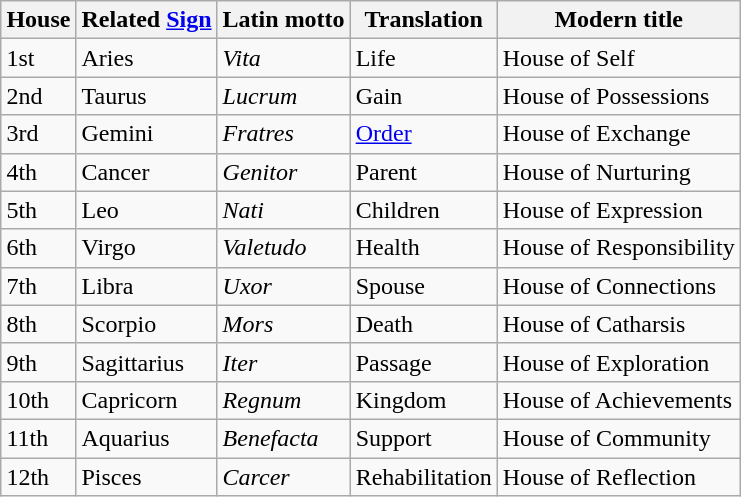<table class="wikitable" align="right">
<tr>
<th><strong>House</strong></th>
<th><strong>Related <a href='#'>Sign</a></strong></th>
<th><strong>Latin motto</strong></th>
<th><strong>Translation</strong></th>
<th><strong>Modern title</strong></th>
</tr>
<tr>
<td>1st</td>
<td>Aries</td>
<td><em>Vita</em></td>
<td>Life</td>
<td>House of Self</td>
</tr>
<tr>
<td>2nd</td>
<td>Taurus</td>
<td><em>Lucrum</em></td>
<td>Gain</td>
<td>House of Possessions</td>
</tr>
<tr>
<td>3rd</td>
<td>Gemini</td>
<td><em>Fratres</em></td>
<td><a href='#'>Order</a></td>
<td>House of Exchange</td>
</tr>
<tr>
<td>4th</td>
<td>Cancer</td>
<td><em>Genitor</em></td>
<td>Parent</td>
<td>House of Nurturing</td>
</tr>
<tr>
<td>5th</td>
<td>Leo</td>
<td><em>Nati</em></td>
<td>Children</td>
<td>House of Expression</td>
</tr>
<tr>
<td>6th</td>
<td>Virgo</td>
<td><em>Valetudo</em></td>
<td>Health</td>
<td>House of Responsibility</td>
</tr>
<tr>
<td>7th</td>
<td>Libra</td>
<td><em>Uxor</em></td>
<td>Spouse</td>
<td>House of Connections</td>
</tr>
<tr>
<td>8th</td>
<td>Scorpio</td>
<td><em>Mors</em></td>
<td>Death</td>
<td>House of Catharsis</td>
</tr>
<tr>
<td>9th</td>
<td>Sagittarius</td>
<td><em>Iter</em></td>
<td>Passage</td>
<td>House of Exploration</td>
</tr>
<tr>
<td>10th</td>
<td>Capricorn</td>
<td><em>Regnum</em></td>
<td>Kingdom</td>
<td>House of Achievements</td>
</tr>
<tr>
<td>11th</td>
<td>Aquarius</td>
<td><em>Benefacta</em></td>
<td>Support</td>
<td>House of Community</td>
</tr>
<tr>
<td>12th</td>
<td>Pisces</td>
<td><em>Carcer</em></td>
<td>Rehabilitation</td>
<td>House of Reflection</td>
</tr>
</table>
